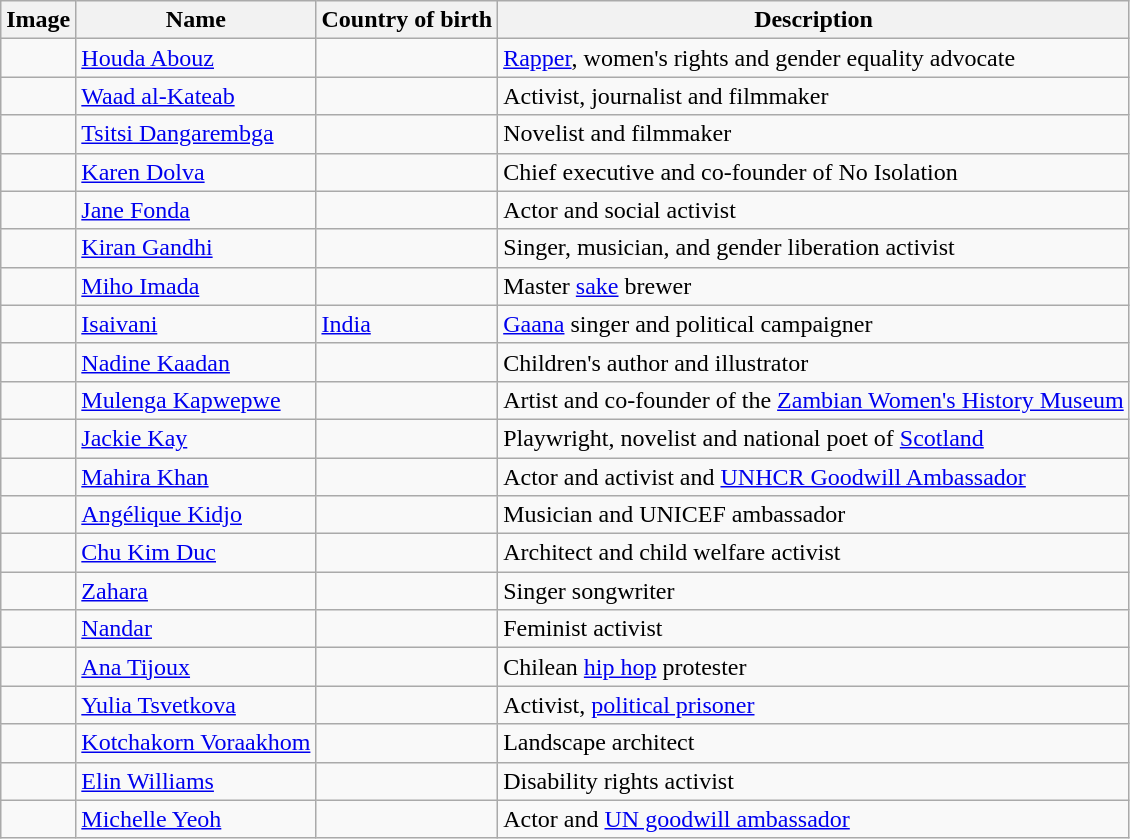<table class="wikitable sortable">
<tr>
<th>Image</th>
<th>Name</th>
<th>Country of birth</th>
<th>Description</th>
</tr>
<tr>
<td></td>
<td><a href='#'>Houda Abouz</a></td>
<td></td>
<td><a href='#'>Rapper</a>, women's rights and gender equality advocate</td>
</tr>
<tr>
<td></td>
<td><a href='#'>Waad al-Kateab</a></td>
<td></td>
<td>Activist, journalist and filmmaker</td>
</tr>
<tr>
<td></td>
<td><a href='#'>Tsitsi Dangarembga</a></td>
<td></td>
<td>Novelist and filmmaker</td>
</tr>
<tr>
<td></td>
<td><a href='#'>Karen Dolva</a></td>
<td></td>
<td>Chief executive and co-founder of No Isolation</td>
</tr>
<tr>
<td></td>
<td><a href='#'>Jane Fonda</a></td>
<td></td>
<td>Actor and social activist</td>
</tr>
<tr>
<td></td>
<td><a href='#'>Kiran Gandhi</a></td>
<td></td>
<td>Singer, musician, and gender liberation activist</td>
</tr>
<tr>
<td></td>
<td><a href='#'>Miho Imada</a></td>
<td></td>
<td>Master <a href='#'>sake</a> brewer</td>
</tr>
<tr>
<td></td>
<td><a href='#'>Isaivani</a></td>
<td> <a href='#'>India</a></td>
<td><a href='#'>Gaana</a> singer and political campaigner</td>
</tr>
<tr>
<td></td>
<td><a href='#'>Nadine Kaadan</a></td>
<td></td>
<td>Children's author and illustrator</td>
</tr>
<tr>
<td></td>
<td><a href='#'>Mulenga Kapwepwe</a></td>
<td></td>
<td>Artist and co-founder of the <a href='#'>Zambian Women's History Museum</a></td>
</tr>
<tr>
<td></td>
<td><a href='#'>Jackie Kay</a></td>
<td></td>
<td>Playwright, novelist and national poet of <a href='#'>Scotland</a></td>
</tr>
<tr>
<td></td>
<td><a href='#'>Mahira Khan</a></td>
<td></td>
<td>Actor and activist and <a href='#'>UNHCR Goodwill Ambassador</a></td>
</tr>
<tr>
<td></td>
<td><a href='#'>Angélique Kidjo</a></td>
<td></td>
<td>Musician and UNICEF ambassador</td>
</tr>
<tr>
<td></td>
<td><a href='#'>Chu Kim Duc</a></td>
<td></td>
<td>Architect and child welfare activist</td>
</tr>
<tr>
<td></td>
<td><a href='#'>Zahara</a></td>
<td></td>
<td>Singer songwriter</td>
</tr>
<tr>
<td></td>
<td><a href='#'>Nandar</a></td>
<td></td>
<td>Feminist activist</td>
</tr>
<tr>
<td></td>
<td><a href='#'>Ana Tijoux</a></td>
<td></td>
<td>Chilean <a href='#'>hip hop</a> protester</td>
</tr>
<tr>
<td></td>
<td><a href='#'>Yulia Tsvetkova</a></td>
<td></td>
<td>Activist, <a href='#'>political prisoner</a></td>
</tr>
<tr>
<td></td>
<td><a href='#'>Kotchakorn Voraakhom</a></td>
<td></td>
<td>Landscape architect</td>
</tr>
<tr>
<td></td>
<td><a href='#'>Elin Williams</a></td>
<td></td>
<td>Disability rights activist</td>
</tr>
<tr>
<td></td>
<td><a href='#'>Michelle Yeoh</a></td>
<td></td>
<td>Actor and <a href='#'>UN goodwill ambassador</a></td>
</tr>
</table>
